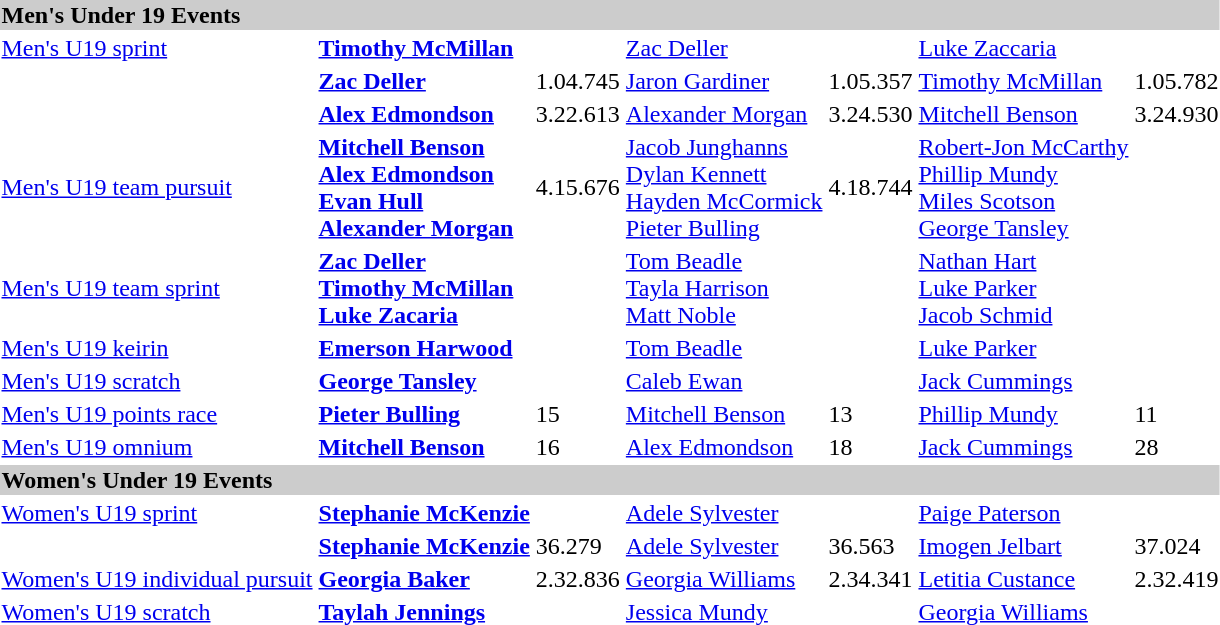<table>
<tr bgcolor="#cccccc">
<td colspan=7><strong>Men's Under 19 Events</strong></td>
</tr>
<tr>
<td><a href='#'>Men's U19 sprint</a> <br></td>
<td><strong><a href='#'>Timothy McMillan</a></strong><br><small></small></td>
<td></td>
<td><a href='#'>Zac Deller</a><br><small></small></td>
<td></td>
<td><a href='#'>Luke Zaccaria</a><br><small></small></td>
<td></td>
</tr>
<tr>
<td><br></td>
<td><strong><a href='#'>Zac Deller</a></strong><br><small></small></td>
<td>1.04.745</td>
<td><a href='#'>Jaron Gardiner</a><br><small></small></td>
<td>1.05.357</td>
<td><a href='#'>Timothy McMillan</a><br><small></small></td>
<td>1.05.782</td>
</tr>
<tr>
<td><br></td>
<td><strong><a href='#'>Alex Edmondson</a></strong><br><small></small></td>
<td>3.22.613</td>
<td><a href='#'>Alexander Morgan</a><br><small></small></td>
<td>3.24.530</td>
<td><a href='#'>Mitchell Benson</a><br><small></small></td>
<td>3.24.930</td>
</tr>
<tr>
<td><a href='#'>Men's U19 team pursuit</a><br></td>
<td><strong><a href='#'>Mitchell Benson</a><br><a href='#'>Alex Edmondson</a><br><a href='#'>Evan Hull</a><br><a href='#'>Alexander Morgan</a></strong><br><small></small></td>
<td>4.15.676</td>
<td><a href='#'>Jacob Junghanns</a><br><a href='#'>Dylan Kennett</a><br><a href='#'>Hayden McCormick</a><br><a href='#'>Pieter Bulling</a><br><small></small></td>
<td>4.18.744</td>
<td><a href='#'>Robert-Jon McCarthy</a><br><a href='#'>Phillip Mundy</a><br><a href='#'>Miles Scotson</a><br><a href='#'>George Tansley</a><br><small></small></td>
<td></td>
</tr>
<tr>
<td><a href='#'>Men's U19 team sprint</a><br></td>
<td><strong><a href='#'>Zac Deller</a><br><a href='#'>Timothy McMillan</a><br><a href='#'>Luke Zacaria</a></strong><br><small></small></td>
<td></td>
<td><a href='#'>Tom Beadle</a><br><a href='#'>Tayla Harrison</a><br> <a href='#'>Matt Noble</a><br><small></small></td>
<td></td>
<td><a href='#'>Nathan Hart</a><br><a href='#'>Luke Parker</a><br><a href='#'>Jacob Schmid</a><br><small></small></td>
<td></td>
</tr>
<tr>
<td><a href='#'>Men's U19 keirin</a><br></td>
<td><strong><a href='#'>Emerson Harwood</a></strong><br><small></small></td>
<td></td>
<td><a href='#'>Tom Beadle</a><br><small></small></td>
<td></td>
<td><a href='#'>Luke Parker</a><br><small></small></td>
<td></td>
</tr>
<tr>
<td><a href='#'>Men's U19 scratch</a><br></td>
<td><strong><a href='#'>George Tansley</a></strong><br><small></small></td>
<td></td>
<td><a href='#'>Caleb Ewan</a><br><small></small></td>
<td></td>
<td><a href='#'>Jack Cummings</a><br><small></small></td>
<td></td>
</tr>
<tr>
<td><a href='#'>Men's U19 points race</a><br></td>
<td><strong><a href='#'>Pieter Bulling</a></strong><br><small></small></td>
<td>15</td>
<td><a href='#'>Mitchell Benson</a><br><small></small></td>
<td>13</td>
<td><a href='#'>Phillip Mundy</a><br><small></small></td>
<td>11</td>
</tr>
<tr>
<td><a href='#'>Men's U19 omnium</a><br></td>
<td><strong><a href='#'>Mitchell Benson</a></strong><br><small></small></td>
<td>16</td>
<td><a href='#'>Alex Edmondson</a><br><small></small></td>
<td>18</td>
<td><a href='#'>Jack Cummings</a><br><small></small></td>
<td>28</td>
</tr>
<tr bgcolor="#cccccc">
<td colspan=7><strong>Women's Under 19 Events</strong></td>
</tr>
<tr>
<td><a href='#'>Women's U19 sprint</a> <br></td>
<td><strong><a href='#'>Stephanie McKenzie</a></strong><br><small></small></td>
<td></td>
<td><a href='#'>Adele Sylvester</a><br><small></small></td>
<td></td>
<td><a href='#'>Paige Paterson</a><br><small></small></td>
<td></td>
</tr>
<tr>
<td><br></td>
<td><strong><a href='#'>Stephanie McKenzie</a></strong><br><small></small></td>
<td>36.279</td>
<td><a href='#'>Adele Sylvester</a><br><small></small></td>
<td>36.563</td>
<td><a href='#'>Imogen Jelbart</a><br><small></small></td>
<td>37.024</td>
</tr>
<tr>
<td><a href='#'>Women's U19 individual pursuit</a><br></td>
<td><strong><a href='#'>Georgia Baker</a></strong><br><small></small></td>
<td>2.32.836</td>
<td><a href='#'>Georgia Williams</a><br><small></small></td>
<td>2.34.341</td>
<td><a href='#'>Letitia Custance</a><br><small></small></td>
<td>2.32.419</td>
</tr>
<tr>
<td><a href='#'>Women's U19 scratch</a><br></td>
<td><strong><a href='#'>Taylah Jennings</a></strong><br><small></small></td>
<td></td>
<td><a href='#'>Jessica Mundy</a><br><small></small></td>
<td></td>
<td><a href='#'>Georgia Williams</a><br><small></small></td>
<td></td>
</tr>
<tr>
</tr>
</table>
